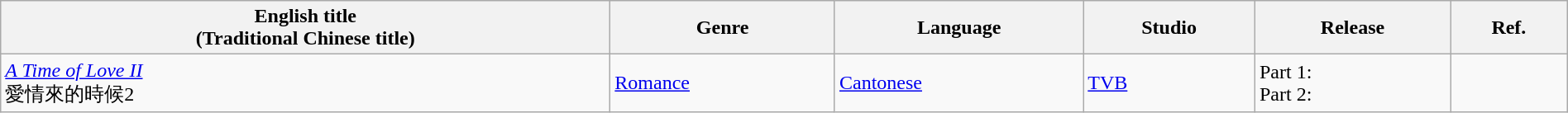<table class="wikitable sortable" style="width:100%;">
<tr>
<th>English title<br>(Traditional Chinese title)</th>
<th>Genre</th>
<th>Language</th>
<th>Studio</th>
<th>Release</th>
<th>Ref.</th>
</tr>
<tr>
<td><em><a href='#'>A Time of Love II</a></em><br>愛情來的時候2</td>
<td><a href='#'>Romance</a></td>
<td><a href='#'>Cantonese</a></td>
<td><a href='#'>TVB</a></td>
<td>Part 1: <br>Part 2: </td>
<td></td>
</tr>
</table>
